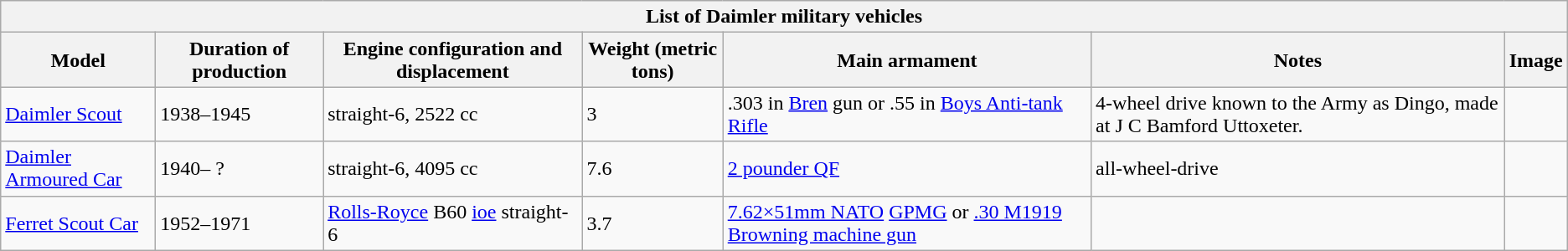<table class="wikitable">
<tr>
<th colspan=10>List of Daimler military vehicles</th>
</tr>
<tr>
<th>Model</th>
<th>Duration of production</th>
<th>Engine configuration and displacement</th>
<th>Weight (metric tons)</th>
<th>Main armament</th>
<th>Notes</th>
<th>Image</th>
</tr>
<tr>
<td><a href='#'>Daimler Scout</a></td>
<td>1938–1945</td>
<td>straight-6, 2522 cc</td>
<td>3</td>
<td>.303 in <a href='#'>Bren</a> gun or .55 in <a href='#'>Boys Anti-tank Rifle</a></td>
<td>4-wheel drive known to the Army as Dingo, made at J C Bamford Uttoxeter.</td>
<td></td>
</tr>
<tr>
<td><a href='#'>Daimler Armoured Car</a></td>
<td>1940– ?</td>
<td>straight-6, 4095 cc</td>
<td>7.6</td>
<td><a href='#'>2 pounder QF</a></td>
<td>all-wheel-drive</td>
<td></td>
</tr>
<tr>
<td><a href='#'>Ferret Scout Car</a></td>
<td>1952–1971</td>
<td><a href='#'>Rolls-Royce</a> B60 <a href='#'>ioe</a> straight-6</td>
<td>3.7</td>
<td><a href='#'>7.62×51mm NATO</a> <a href='#'>GPMG</a> or <a href='#'>.30 M1919 Browning machine gun</a></td>
<td></td>
<td></td>
</tr>
</table>
